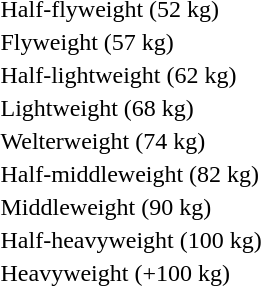<table>
<tr>
<td rowspan=2>Half-flyweight (52 kg)<br></td>
<td rowspan=2></td>
<td rowspan=2></td>
<td></td>
</tr>
<tr>
<td></td>
</tr>
<tr>
<td rowspan=2>Flyweight (57 kg)<br></td>
<td rowspan=2></td>
<td rowspan=2></td>
<td></td>
</tr>
<tr>
<td></td>
</tr>
<tr>
<td rowspan=2>Half-lightweight (62 kg)<br></td>
<td rowspan=2></td>
<td rowspan=2></td>
<td></td>
</tr>
<tr>
<td></td>
</tr>
<tr>
<td rowspan=2>Lightweight (68 kg)<br></td>
<td rowspan=2></td>
<td rowspan=2></td>
<td></td>
</tr>
<tr>
<td></td>
</tr>
<tr>
<td rowspan=2>Welterweight (74 kg)<br></td>
<td rowspan=2></td>
<td rowspan=2></td>
<td></td>
</tr>
<tr>
<td></td>
</tr>
<tr>
<td rowspan=2>Half-middleweight (82 kg)<br></td>
<td rowspan=2></td>
<td rowspan=2></td>
<td></td>
</tr>
<tr>
<td></td>
</tr>
<tr>
<td rowspan=2>Middleweight (90 kg)<br></td>
<td rowspan=2></td>
<td rowspan=2></td>
<td></td>
</tr>
<tr>
<td></td>
</tr>
<tr>
<td rowspan=2>Half-heavyweight (100 kg)<br></td>
<td rowspan=2></td>
<td rowspan=2></td>
<td></td>
</tr>
<tr>
<td></td>
</tr>
<tr>
<td rowspan=2>Heavyweight (+100 kg)<br></td>
<td rowspan=2></td>
<td rowspan=2></td>
<td></td>
</tr>
<tr>
<td></td>
</tr>
</table>
